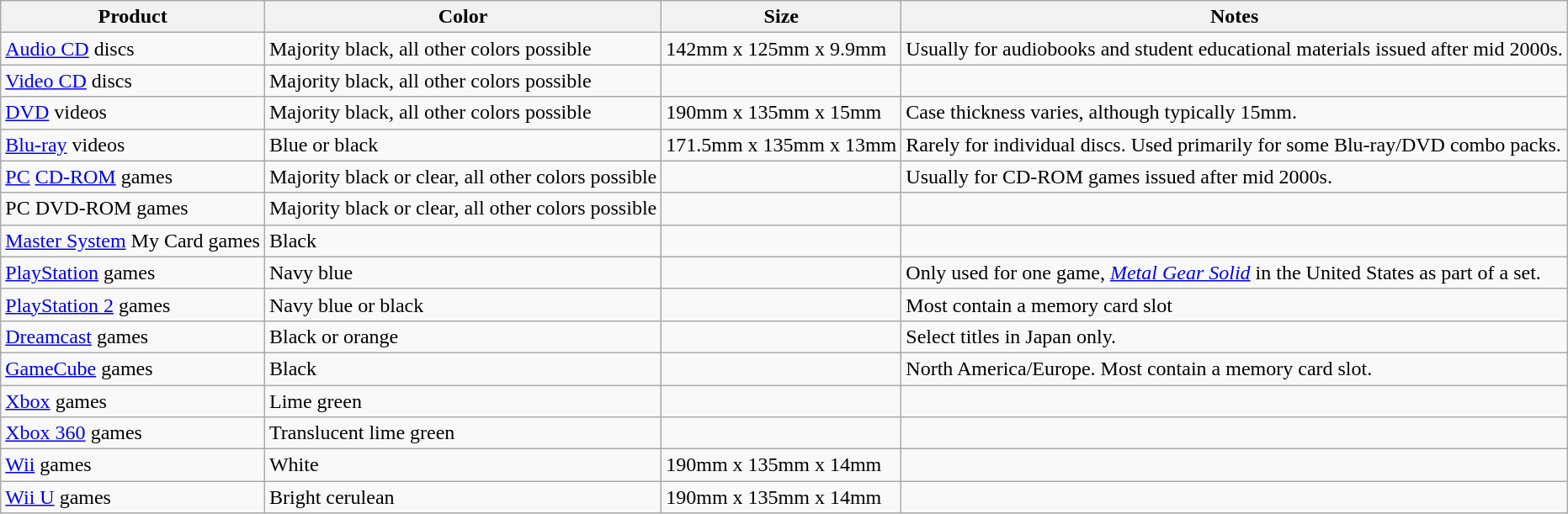<table class="wikitable sortable sticky-header">
<tr>
<th>Product</th>
<th>Color</th>
<th>Size</th>
<th>Notes</th>
</tr>
<tr>
<td><a href='#'>Audio CD</a> discs</td>
<td>Majority black, all other colors possible</td>
<td>142mm x 125mm x 9.9mm</td>
<td>Usually for audiobooks and student educational materials issued after mid 2000s.</td>
</tr>
<tr>
<td><a href='#'>Video CD</a> discs</td>
<td>Majority black, all other colors possible</td>
<td></td>
<td></td>
</tr>
<tr>
<td><a href='#'>DVD</a> videos</td>
<td>Majority black, all other colors possible</td>
<td>190mm x 135mm x 15mm</td>
<td>Case thickness varies, although typically 15mm.</td>
</tr>
<tr>
<td><a href='#'>Blu-ray</a> videos</td>
<td>Blue or black</td>
<td>171.5mm x 135mm x 13mm</td>
<td>Rarely for individual discs. Used primarily for some Blu-ray/DVD combo packs.</td>
</tr>
<tr>
<td><a href='#'>PC</a> <a href='#'>CD-ROM</a> games</td>
<td>Majority black or clear, all other colors possible</td>
<td></td>
<td>Usually for CD-ROM games issued after mid 2000s.</td>
</tr>
<tr>
<td>PC DVD-ROM games</td>
<td>Majority black or clear, all other colors possible</td>
<td></td>
<td></td>
</tr>
<tr>
<td><a href='#'>Master System</a> My Card games</td>
<td>Black</td>
<td></td>
<td></td>
</tr>
<tr>
<td><a href='#'>PlayStation</a> games</td>
<td>Navy blue</td>
<td></td>
<td>Only used for one game, <em><a href='#'>Metal Gear Solid</a></em> in the United States as part of a set.</td>
</tr>
<tr>
<td><a href='#'>PlayStation 2</a> games</td>
<td>Navy blue or black</td>
<td></td>
<td>Most contain a memory card slot</td>
</tr>
<tr>
<td><a href='#'>Dreamcast</a> games</td>
<td>Black or orange</td>
<td></td>
<td>Select titles in Japan only.</td>
</tr>
<tr>
<td><a href='#'>GameCube</a> games</td>
<td>Black</td>
<td></td>
<td>North America/Europe. Most contain a memory card slot.</td>
</tr>
<tr>
<td><a href='#'>Xbox</a> games</td>
<td>Lime green</td>
<td></td>
<td></td>
</tr>
<tr>
<td><a href='#'>Xbox 360</a> games</td>
<td>Translucent lime green</td>
<td></td>
<td></td>
</tr>
<tr>
<td><a href='#'>Wii</a> games</td>
<td>White</td>
<td>190mm x 135mm x 14mm</td>
<td></td>
</tr>
<tr>
<td><a href='#'>Wii U</a> games</td>
<td>Bright cerulean</td>
<td>190mm x 135mm x 14mm</td>
<td></td>
</tr>
</table>
